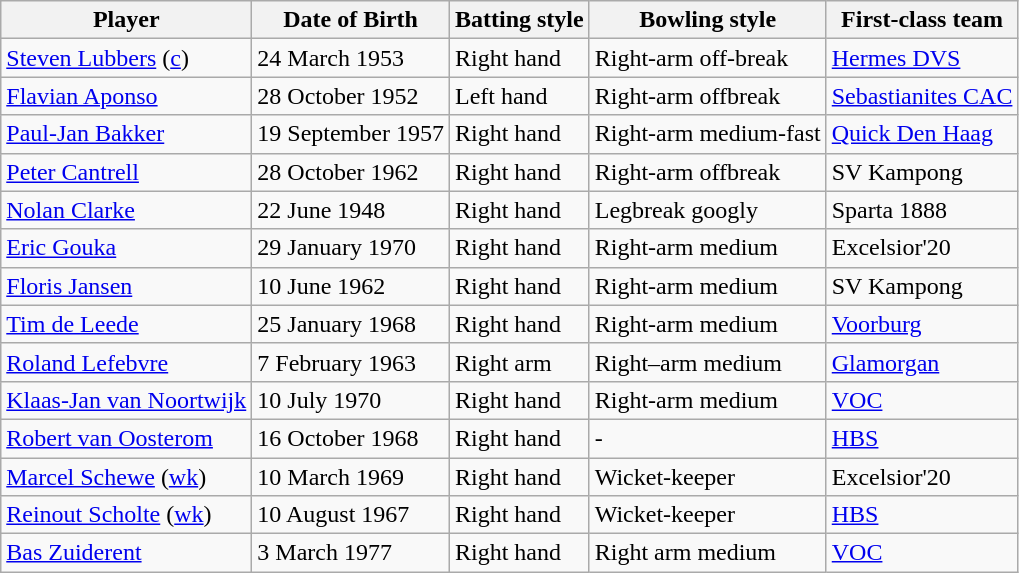<table class="wikitable">
<tr>
<th>Player</th>
<th>Date of Birth</th>
<th>Batting style</th>
<th>Bowling style</th>
<th>First-class team</th>
</tr>
<tr>
<td><a href='#'>Steven Lubbers</a> (<a href='#'>c</a>)</td>
<td>24 March 1953</td>
<td>Right hand</td>
<td>Right-arm off-break</td>
<td> <a href='#'>Hermes DVS</a></td>
</tr>
<tr>
<td><a href='#'>Flavian Aponso</a></td>
<td>28 October 1952</td>
<td>Left hand</td>
<td>Right-arm offbreak</td>
<td> <a href='#'>Sebastianites CAC</a></td>
</tr>
<tr>
<td><a href='#'>Paul-Jan Bakker</a></td>
<td>19 September 1957</td>
<td>Right hand</td>
<td>Right-arm medium-fast</td>
<td> <a href='#'>Quick Den Haag</a></td>
</tr>
<tr>
<td><a href='#'>Peter Cantrell</a></td>
<td>28 October 1962</td>
<td>Right hand</td>
<td>Right-arm offbreak</td>
<td> SV Kampong</td>
</tr>
<tr>
<td><a href='#'>Nolan Clarke</a></td>
<td>22 June 1948</td>
<td>Right hand</td>
<td>Legbreak googly</td>
<td> Sparta 1888</td>
</tr>
<tr>
<td><a href='#'>Eric Gouka</a></td>
<td>29 January 1970</td>
<td>Right hand</td>
<td>Right-arm medium</td>
<td> Excelsior'20</td>
</tr>
<tr>
<td><a href='#'>Floris Jansen</a></td>
<td>10 June 1962</td>
<td>Right hand</td>
<td>Right-arm medium</td>
<td> SV Kampong</td>
</tr>
<tr>
<td><a href='#'>Tim de Leede</a></td>
<td>25 January 1968</td>
<td>Right hand</td>
<td>Right-arm medium</td>
<td> <a href='#'>Voorburg</a></td>
</tr>
<tr>
<td><a href='#'>Roland Lefebvre</a></td>
<td>7 February 1963</td>
<td>Right arm</td>
<td>Right–arm medium</td>
<td> <a href='#'>Glamorgan</a></td>
</tr>
<tr>
<td><a href='#'>Klaas-Jan van Noortwijk</a></td>
<td>10 July 1970</td>
<td>Right hand</td>
<td>Right-arm medium</td>
<td> <a href='#'>VOC</a></td>
</tr>
<tr>
<td><a href='#'>Robert van Oosterom</a></td>
<td>16 October 1968</td>
<td>Right hand</td>
<td>-</td>
<td> <a href='#'>HBS</a></td>
</tr>
<tr>
<td><a href='#'>Marcel Schewe</a> (<a href='#'>wk</a>)</td>
<td>10 March 1969</td>
<td>Right hand</td>
<td>Wicket-keeper</td>
<td> Excelsior'20</td>
</tr>
<tr>
<td><a href='#'>Reinout Scholte</a> (<a href='#'>wk</a>)</td>
<td>10 August 1967</td>
<td>Right hand</td>
<td>Wicket-keeper</td>
<td> <a href='#'>HBS</a></td>
</tr>
<tr>
<td><a href='#'>Bas Zuiderent</a></td>
<td>3 March 1977</td>
<td>Right hand</td>
<td>Right arm medium</td>
<td> <a href='#'>VOC</a></td>
</tr>
</table>
